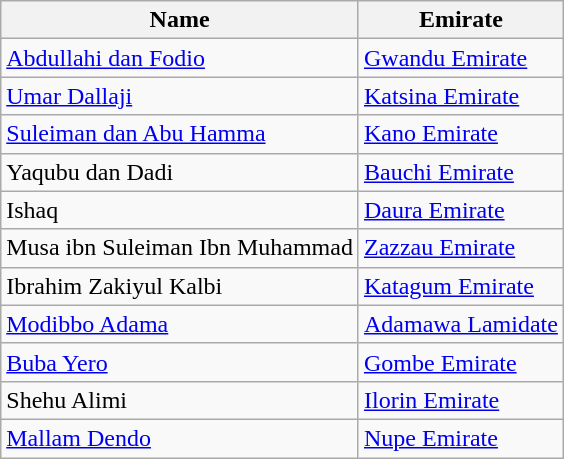<table class="wikitable">
<tr>
<th>Name</th>
<th>Emirate</th>
</tr>
<tr>
<td><a href='#'>Abdullahi dan Fodio</a></td>
<td><a href='#'>Gwandu Emirate</a></td>
</tr>
<tr>
<td><a href='#'>Umar Dallaji</a></td>
<td><a href='#'>Katsina Emirate</a></td>
</tr>
<tr>
<td><a href='#'>Suleiman dan Abu Hamma</a></td>
<td><a href='#'>Kano Emirate</a></td>
</tr>
<tr>
<td>Yaqubu dan Dadi</td>
<td><a href='#'>Bauchi Emirate</a></td>
</tr>
<tr>
<td>Ishaq</td>
<td><a href='#'>Daura Emirate</a></td>
</tr>
<tr>
<td>Musa ibn Suleiman Ibn Muhammad</td>
<td><a href='#'>Zazzau Emirate</a></td>
</tr>
<tr>
<td>Ibrahim Zakiyul Kalbi</td>
<td><a href='#'>Katagum Emirate</a></td>
</tr>
<tr>
<td><a href='#'>Modibbo Adama</a></td>
<td><a href='#'>Adamawa Lamidate</a></td>
</tr>
<tr>
<td><a href='#'>Buba Yero</a></td>
<td><a href='#'>Gombe Emirate</a></td>
</tr>
<tr>
<td>Shehu Alimi</td>
<td><a href='#'>Ilorin Emirate</a></td>
</tr>
<tr>
<td><a href='#'>Mallam Dendo</a></td>
<td><a href='#'>Nupe Emirate</a></td>
</tr>
</table>
